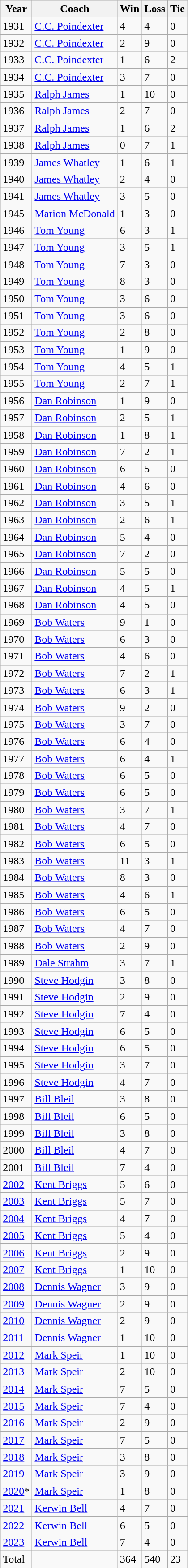<table class="wikitable">
<tr>
<th>Year</th>
<th>Coach</th>
<th>Win</th>
<th>Loss</th>
<th>Tie</th>
</tr>
<tr>
<td>1931</td>
<td><a href='#'>C.C. Poindexter</a></td>
<td>4</td>
<td>4</td>
<td>0</td>
</tr>
<tr>
<td>1932</td>
<td><a href='#'>C.C. Poindexter</a></td>
<td>2</td>
<td>9</td>
<td>0</td>
</tr>
<tr>
<td>1933</td>
<td><a href='#'>C.C. Poindexter</a></td>
<td>1</td>
<td>6</td>
<td>2</td>
</tr>
<tr>
<td>1934</td>
<td><a href='#'>C.C. Poindexter</a></td>
<td>3</td>
<td>7</td>
<td>0</td>
</tr>
<tr>
<td>1935</td>
<td><a href='#'>Ralph James</a></td>
<td>1</td>
<td>10</td>
<td>0</td>
</tr>
<tr>
<td>1936</td>
<td><a href='#'>Ralph James</a></td>
<td>2</td>
<td>7</td>
<td>0</td>
</tr>
<tr>
<td>1937</td>
<td><a href='#'>Ralph James</a></td>
<td>1</td>
<td>6</td>
<td>2</td>
</tr>
<tr>
<td>1938</td>
<td><a href='#'>Ralph James</a></td>
<td>0</td>
<td>7</td>
<td>1</td>
</tr>
<tr>
<td>1939</td>
<td><a href='#'>James Whatley</a></td>
<td>1</td>
<td>6</td>
<td>1</td>
</tr>
<tr>
<td>1940</td>
<td><a href='#'>James Whatley</a></td>
<td>2</td>
<td>4</td>
<td>0</td>
</tr>
<tr>
<td>1941</td>
<td><a href='#'>James Whatley</a></td>
<td>3</td>
<td>5</td>
<td>0</td>
</tr>
<tr>
<td>1945</td>
<td><a href='#'>Marion McDonald</a></td>
<td>1</td>
<td>3</td>
<td>0</td>
</tr>
<tr>
<td>1946</td>
<td><a href='#'>Tom Young</a></td>
<td>6</td>
<td>3</td>
<td>1</td>
</tr>
<tr>
<td>1947</td>
<td><a href='#'>Tom Young</a></td>
<td>3</td>
<td>5</td>
<td>1</td>
</tr>
<tr>
<td>1948</td>
<td><a href='#'>Tom Young</a></td>
<td>7</td>
<td>3</td>
<td>0</td>
</tr>
<tr>
<td>1949</td>
<td><a href='#'>Tom Young</a></td>
<td>8</td>
<td>3</td>
<td>0</td>
</tr>
<tr>
<td>1950</td>
<td><a href='#'>Tom Young</a></td>
<td>3</td>
<td>6</td>
<td>0</td>
</tr>
<tr>
<td>1951</td>
<td><a href='#'>Tom Young</a></td>
<td>3</td>
<td>6</td>
<td>0</td>
</tr>
<tr>
<td>1952</td>
<td><a href='#'>Tom Young</a></td>
<td>2</td>
<td>8</td>
<td>0</td>
</tr>
<tr>
<td>1953</td>
<td><a href='#'>Tom Young</a></td>
<td>1</td>
<td>9</td>
<td>0</td>
</tr>
<tr>
<td>1954</td>
<td><a href='#'>Tom Young</a></td>
<td>4</td>
<td>5</td>
<td>1</td>
</tr>
<tr>
<td>1955</td>
<td><a href='#'>Tom Young</a></td>
<td>2</td>
<td>7</td>
<td>1</td>
</tr>
<tr>
<td>1956</td>
<td><a href='#'>Dan Robinson</a></td>
<td>1</td>
<td>9</td>
<td>0</td>
</tr>
<tr>
<td>1957</td>
<td><a href='#'>Dan Robinson</a></td>
<td>2</td>
<td>5</td>
<td>1</td>
</tr>
<tr>
<td>1958</td>
<td><a href='#'>Dan Robinson</a></td>
<td>1</td>
<td>8</td>
<td>1</td>
</tr>
<tr>
<td>1959</td>
<td><a href='#'>Dan Robinson</a></td>
<td>7</td>
<td>2</td>
<td>1</td>
</tr>
<tr>
<td>1960</td>
<td><a href='#'>Dan Robinson</a></td>
<td>6</td>
<td>5</td>
<td>0</td>
</tr>
<tr>
<td>1961</td>
<td><a href='#'>Dan Robinson</a></td>
<td>4</td>
<td>6</td>
<td>0</td>
</tr>
<tr>
<td>1962</td>
<td><a href='#'>Dan Robinson</a></td>
<td>3</td>
<td>5</td>
<td>1</td>
</tr>
<tr>
<td>1963</td>
<td><a href='#'>Dan Robinson</a></td>
<td>2</td>
<td>6</td>
<td>1</td>
</tr>
<tr>
<td>1964</td>
<td><a href='#'>Dan Robinson</a></td>
<td>5</td>
<td>4</td>
<td>0</td>
</tr>
<tr>
<td>1965</td>
<td><a href='#'>Dan Robinson</a></td>
<td>7</td>
<td>2</td>
<td>0</td>
</tr>
<tr>
<td>1966</td>
<td><a href='#'>Dan Robinson</a></td>
<td>5</td>
<td>5</td>
<td>0</td>
</tr>
<tr>
<td>1967</td>
<td><a href='#'>Dan Robinson</a></td>
<td>4</td>
<td>5</td>
<td>1</td>
</tr>
<tr>
<td>1968</td>
<td><a href='#'>Dan Robinson</a></td>
<td>4</td>
<td>5</td>
<td>0</td>
</tr>
<tr>
<td>1969</td>
<td><a href='#'>Bob Waters</a></td>
<td>9</td>
<td>1</td>
<td>0</td>
</tr>
<tr>
<td>1970</td>
<td><a href='#'>Bob Waters</a></td>
<td>6</td>
<td>3</td>
<td>0</td>
</tr>
<tr>
<td>1971</td>
<td><a href='#'>Bob Waters</a></td>
<td>4</td>
<td>6</td>
<td>0</td>
</tr>
<tr>
<td>1972</td>
<td><a href='#'>Bob Waters</a></td>
<td>7</td>
<td>2</td>
<td>1</td>
</tr>
<tr>
<td>1973</td>
<td><a href='#'>Bob Waters</a></td>
<td>6</td>
<td>3</td>
<td>1</td>
</tr>
<tr>
<td>1974</td>
<td><a href='#'>Bob Waters</a></td>
<td>9</td>
<td>2</td>
<td>0</td>
</tr>
<tr>
<td>1975</td>
<td><a href='#'>Bob Waters</a></td>
<td>3</td>
<td>7</td>
<td>0</td>
</tr>
<tr>
<td>1976</td>
<td><a href='#'>Bob Waters</a></td>
<td>6</td>
<td>4</td>
<td>0</td>
</tr>
<tr>
<td>1977</td>
<td><a href='#'>Bob Waters</a></td>
<td>6</td>
<td>4</td>
<td>1</td>
</tr>
<tr>
<td>1978</td>
<td><a href='#'>Bob Waters</a></td>
<td>6</td>
<td>5</td>
<td>0</td>
</tr>
<tr>
<td>1979</td>
<td><a href='#'>Bob Waters</a></td>
<td>6</td>
<td>5</td>
<td>0</td>
</tr>
<tr>
<td>1980</td>
<td><a href='#'>Bob Waters</a></td>
<td>3</td>
<td>7</td>
<td>1</td>
</tr>
<tr>
<td>1981</td>
<td><a href='#'>Bob Waters</a></td>
<td>4</td>
<td>7</td>
<td>0</td>
</tr>
<tr>
<td>1982</td>
<td><a href='#'>Bob Waters</a></td>
<td>6</td>
<td>5</td>
<td>0</td>
</tr>
<tr>
<td>1983</td>
<td><a href='#'>Bob Waters</a></td>
<td>11</td>
<td>3</td>
<td>1</td>
</tr>
<tr>
<td>1984</td>
<td><a href='#'>Bob Waters</a></td>
<td>8</td>
<td>3</td>
<td>0</td>
</tr>
<tr>
<td>1985</td>
<td><a href='#'>Bob Waters</a></td>
<td>4</td>
<td>6</td>
<td>1</td>
</tr>
<tr>
<td>1986</td>
<td><a href='#'>Bob Waters</a></td>
<td>6</td>
<td>5</td>
<td>0</td>
</tr>
<tr>
<td>1987</td>
<td><a href='#'>Bob Waters</a></td>
<td>4</td>
<td>7</td>
<td>0</td>
</tr>
<tr>
<td>1988</td>
<td><a href='#'>Bob Waters</a></td>
<td>2</td>
<td>9</td>
<td>0</td>
</tr>
<tr>
<td>1989</td>
<td><a href='#'>Dale Strahm</a></td>
<td>3</td>
<td>7</td>
<td>1</td>
</tr>
<tr>
<td>1990</td>
<td><a href='#'>Steve Hodgin</a></td>
<td>3</td>
<td>8</td>
<td>0</td>
</tr>
<tr>
<td>1991</td>
<td><a href='#'>Steve Hodgin</a></td>
<td>2</td>
<td>9</td>
<td>0</td>
</tr>
<tr>
<td>1992</td>
<td><a href='#'>Steve Hodgin</a></td>
<td>7</td>
<td>4</td>
<td>0</td>
</tr>
<tr>
<td>1993</td>
<td><a href='#'>Steve Hodgin</a></td>
<td>6</td>
<td>5</td>
<td>0</td>
</tr>
<tr>
<td>1994</td>
<td><a href='#'>Steve Hodgin</a></td>
<td>6</td>
<td>5</td>
<td>0</td>
</tr>
<tr>
<td>1995</td>
<td><a href='#'>Steve Hodgin</a></td>
<td>3</td>
<td>7</td>
<td>0</td>
</tr>
<tr>
<td>1996</td>
<td><a href='#'>Steve Hodgin</a></td>
<td>4</td>
<td>7</td>
<td>0</td>
</tr>
<tr>
<td>1997</td>
<td><a href='#'>Bill Bleil</a></td>
<td>3</td>
<td>8</td>
<td>0</td>
</tr>
<tr>
<td>1998</td>
<td><a href='#'>Bill Bleil</a></td>
<td>6</td>
<td>5</td>
<td>0</td>
</tr>
<tr>
<td>1999</td>
<td><a href='#'>Bill Bleil</a></td>
<td>3</td>
<td>8</td>
<td>0</td>
</tr>
<tr>
<td>2000</td>
<td><a href='#'>Bill Bleil</a></td>
<td>4</td>
<td>7</td>
<td>0</td>
</tr>
<tr>
<td>2001</td>
<td><a href='#'>Bill Bleil</a></td>
<td>7</td>
<td>4</td>
<td>0</td>
</tr>
<tr>
<td><a href='#'>2002</a></td>
<td><a href='#'>Kent Briggs</a></td>
<td>5</td>
<td>6</td>
<td>0</td>
</tr>
<tr>
<td><a href='#'>2003</a></td>
<td><a href='#'>Kent Briggs</a></td>
<td>5</td>
<td>7</td>
<td>0</td>
</tr>
<tr>
<td><a href='#'>2004</a></td>
<td><a href='#'>Kent Briggs</a></td>
<td>4</td>
<td>7</td>
<td>0</td>
</tr>
<tr>
<td><a href='#'>2005</a></td>
<td><a href='#'>Kent Briggs</a></td>
<td>5</td>
<td>4</td>
<td>0</td>
</tr>
<tr>
<td><a href='#'>2006</a></td>
<td><a href='#'>Kent Briggs</a></td>
<td>2</td>
<td>9</td>
<td>0</td>
</tr>
<tr>
<td><a href='#'>2007</a></td>
<td><a href='#'>Kent Briggs</a></td>
<td>1</td>
<td>10</td>
<td>0</td>
</tr>
<tr>
<td><a href='#'>2008</a></td>
<td><a href='#'>Dennis Wagner</a></td>
<td>3</td>
<td>9</td>
<td>0</td>
</tr>
<tr>
<td><a href='#'>2009</a></td>
<td><a href='#'>Dennis Wagner</a></td>
<td>2</td>
<td>9</td>
<td>0</td>
</tr>
<tr>
<td><a href='#'>2010</a></td>
<td><a href='#'>Dennis Wagner</a></td>
<td>2</td>
<td>9</td>
<td>0</td>
</tr>
<tr>
<td><a href='#'>2011</a></td>
<td><a href='#'>Dennis Wagner</a></td>
<td>1</td>
<td>10</td>
<td>0</td>
</tr>
<tr>
<td><a href='#'>2012</a></td>
<td><a href='#'>Mark Speir</a></td>
<td>1</td>
<td>10</td>
<td>0</td>
</tr>
<tr>
<td><a href='#'>2013</a></td>
<td><a href='#'>Mark Speir</a></td>
<td>2</td>
<td>10</td>
<td>0</td>
</tr>
<tr>
<td><a href='#'>2014</a></td>
<td><a href='#'>Mark Speir</a></td>
<td>7</td>
<td>5</td>
<td>0</td>
</tr>
<tr>
<td><a href='#'>2015</a></td>
<td><a href='#'>Mark Speir</a></td>
<td>7</td>
<td>4</td>
<td>0</td>
</tr>
<tr>
<td><a href='#'>2016</a></td>
<td><a href='#'>Mark Speir</a></td>
<td>2</td>
<td>9</td>
<td>0</td>
</tr>
<tr>
<td><a href='#'>2017</a></td>
<td><a href='#'>Mark Speir</a></td>
<td>7</td>
<td>5</td>
<td>0</td>
</tr>
<tr>
<td><a href='#'>2018</a></td>
<td><a href='#'>Mark Speir</a></td>
<td>3</td>
<td>8</td>
<td>0</td>
</tr>
<tr>
<td><a href='#'>2019</a></td>
<td><a href='#'>Mark Speir</a></td>
<td>3</td>
<td>9</td>
<td>0</td>
</tr>
<tr>
<td><a href='#'>2020</a>*</td>
<td><a href='#'>Mark Speir</a></td>
<td>1</td>
<td>8</td>
<td>0</td>
</tr>
<tr>
<td><a href='#'>2021</a></td>
<td><a href='#'>Kerwin Bell</a></td>
<td>4</td>
<td>7</td>
<td>0</td>
</tr>
<tr>
<td><a href='#'>2022</a></td>
<td><a href='#'>Kerwin Bell</a></td>
<td>6</td>
<td>5</td>
<td>0</td>
</tr>
<tr>
<td><a href='#'>2023</a></td>
<td><a href='#'>Kerwin Bell</a></td>
<td>7</td>
<td>4</td>
<td>0</td>
</tr>
<tr>
<td>Total</td>
<td></td>
<td>364</td>
<td>540</td>
<td>23</td>
</tr>
</table>
